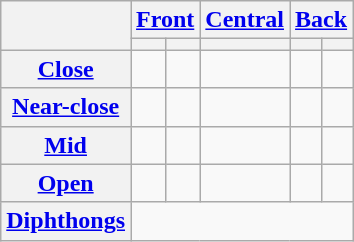<table class="wikitable" style="text-align: center;">
<tr>
<th rowspan="2"></th>
<th colspan="2"><a href='#'>Front</a></th>
<th><a href='#'>Central</a></th>
<th colspan="2"><a href='#'>Back</a></th>
</tr>
<tr>
<th></th>
<th></th>
<th></th>
<th></th>
<th></th>
</tr>
<tr>
<th><a href='#'>Close</a></th>
<td></td>
<td></td>
<td></td>
<td></td>
<td></td>
</tr>
<tr>
<th><a href='#'>Near-close</a></th>
<td></td>
<td></td>
<td></td>
<td></td>
<td></td>
</tr>
<tr>
<th><a href='#'>Mid</a></th>
<td></td>
<td></td>
<td></td>
<td></td>
<td></td>
</tr>
<tr>
<th><a href='#'>Open</a></th>
<td></td>
<td></td>
<td></td>
<td></td>
<td></td>
</tr>
<tr>
<th><a href='#'>Diphthongs</a></th>
<td colspan="6"></td>
</tr>
</table>
